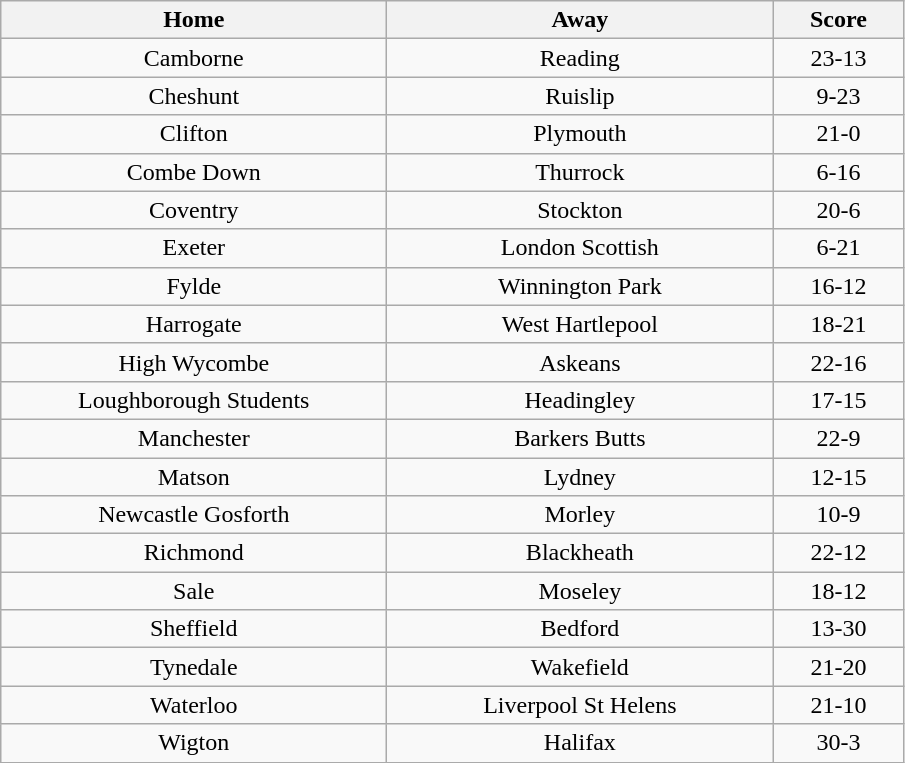<table class="wikitable" style="text-align: center">
<tr>
<th width=250>Home</th>
<th width=250>Away</th>
<th width=80>Score</th>
</tr>
<tr>
<td>Camborne</td>
<td>Reading</td>
<td>23-13</td>
</tr>
<tr>
<td>Cheshunt</td>
<td>Ruislip</td>
<td>9-23</td>
</tr>
<tr>
<td>Clifton</td>
<td>Plymouth</td>
<td>21-0</td>
</tr>
<tr>
<td>Combe Down</td>
<td>Thurrock</td>
<td>6-16</td>
</tr>
<tr>
<td>Coventry</td>
<td>Stockton</td>
<td>20-6</td>
</tr>
<tr>
<td>Exeter</td>
<td>London Scottish</td>
<td>6-21</td>
</tr>
<tr>
<td>Fylde</td>
<td>Winnington Park</td>
<td>16-12</td>
</tr>
<tr>
<td>Harrogate</td>
<td>West Hartlepool</td>
<td>18-21</td>
</tr>
<tr>
<td>High Wycombe</td>
<td>Askeans</td>
<td>22-16</td>
</tr>
<tr>
<td>Loughborough Students</td>
<td>Headingley</td>
<td>17-15</td>
</tr>
<tr>
<td>Manchester</td>
<td>Barkers Butts</td>
<td>22-9</td>
</tr>
<tr>
<td>Matson</td>
<td>Lydney</td>
<td>12-15</td>
</tr>
<tr>
<td>Newcastle Gosforth</td>
<td>Morley</td>
<td>10-9</td>
</tr>
<tr>
<td>Richmond</td>
<td>Blackheath</td>
<td>22-12</td>
</tr>
<tr>
<td>Sale</td>
<td>Moseley</td>
<td>18-12</td>
</tr>
<tr>
<td>Sheffield</td>
<td>Bedford</td>
<td>13-30</td>
</tr>
<tr>
<td>Tynedale</td>
<td>Wakefield</td>
<td>21-20</td>
</tr>
<tr>
<td>Waterloo</td>
<td>Liverpool St Helens</td>
<td>21-10</td>
</tr>
<tr>
<td>Wigton</td>
<td>Halifax</td>
<td>30-3</td>
</tr>
</table>
